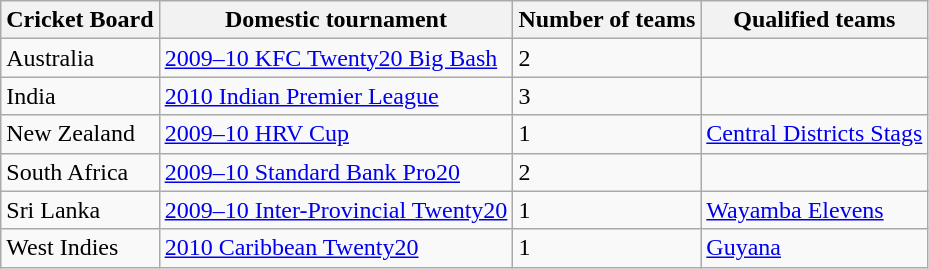<table class="wikitable">
<tr>
<th>Cricket Board</th>
<th>Domestic tournament</th>
<th>Number of teams</th>
<th>Qualified teams</th>
</tr>
<tr>
<td>Australia</td>
<td><a href='#'>2009–10 KFC Twenty20 Big Bash</a></td>
<td>2</td>
<td></td>
</tr>
<tr>
<td>India</td>
<td><a href='#'>2010 Indian Premier League</a></td>
<td>3</td>
<td></td>
</tr>
<tr>
<td>New Zealand</td>
<td><a href='#'>2009–10 HRV Cup</a></td>
<td>1</td>
<td><a href='#'>Central Districts Stags</a></td>
</tr>
<tr>
<td>South Africa</td>
<td><a href='#'>2009–10 Standard Bank Pro20</a></td>
<td>2</td>
<td></td>
</tr>
<tr>
<td>Sri Lanka</td>
<td><a href='#'>2009–10 Inter-Provincial Twenty20</a></td>
<td>1</td>
<td><a href='#'>Wayamba Elevens</a></td>
</tr>
<tr>
<td>West Indies</td>
<td><a href='#'>2010 Caribbean Twenty20</a></td>
<td>1</td>
<td><a href='#'>Guyana</a></td>
</tr>
</table>
